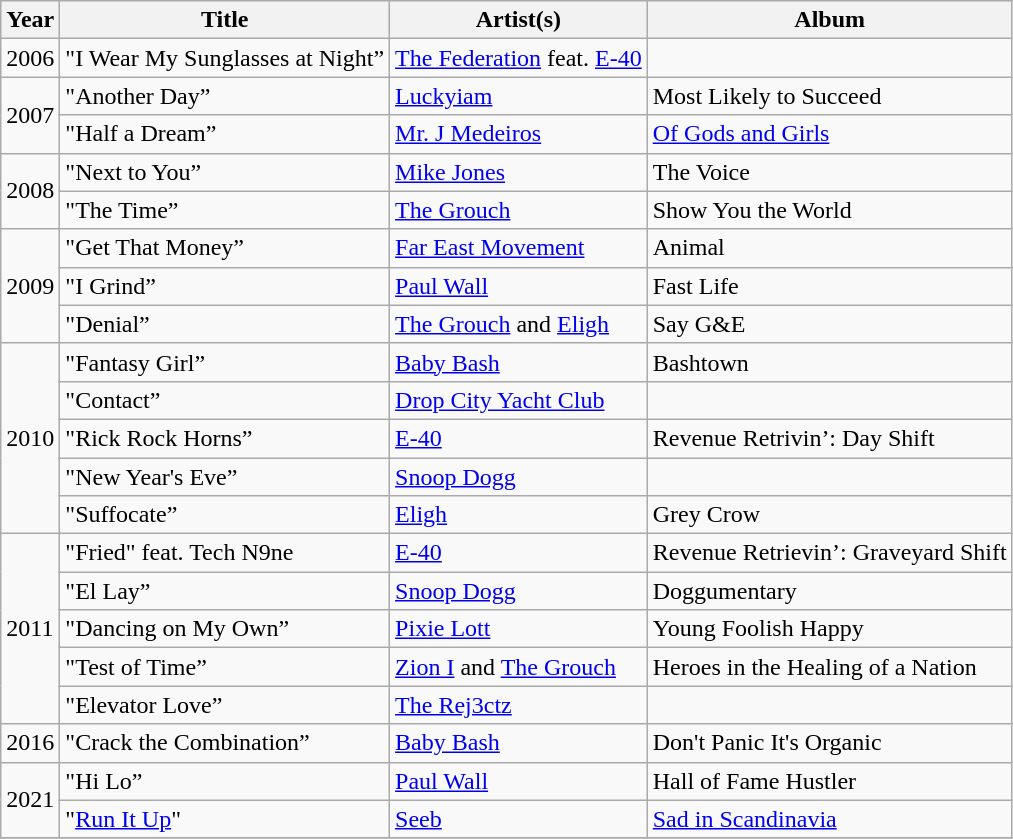<table class="wikitable">
<tr>
<th>Year</th>
<th>Title</th>
<th>Artist(s)</th>
<th>Album</th>
</tr>
<tr>
<td>2006</td>
<td>"I Wear My Sunglasses at Night”</td>
<td><a href='#'>The Federation</a> feat. <a href='#'>E-40</a></td>
<td></td>
</tr>
<tr>
<td rowspan="2">2007</td>
<td>"Another Day”</td>
<td><a href='#'>Luckyiam</a></td>
<td>Most Likely to Succeed</td>
</tr>
<tr>
<td>"Half a Dream”</td>
<td><a href='#'>Mr. J Medeiros</a></td>
<td><a href='#'>Of Gods and Girls</a></td>
</tr>
<tr>
<td rowspan="2">2008</td>
<td>"Next to You”</td>
<td><a href='#'>Mike Jones</a></td>
<td>The Voice</td>
</tr>
<tr>
<td>"The Time”</td>
<td><a href='#'>The Grouch</a></td>
<td>Show You the World</td>
</tr>
<tr>
<td rowspan="3">2009</td>
<td>"Get That Money”</td>
<td><a href='#'>Far East Movement</a></td>
<td>Animal</td>
</tr>
<tr>
<td>"I Grind”</td>
<td><a href='#'>Paul Wall</a></td>
<td>Fast Life</td>
</tr>
<tr>
<td>"Denial”</td>
<td><a href='#'>The Grouch</a> and <a href='#'>Eligh</a></td>
<td>Say G&E</td>
</tr>
<tr>
<td rowspan="5">2010</td>
<td>"Fantasy Girl”</td>
<td><a href='#'>Baby Bash</a></td>
<td>Bashtown</td>
</tr>
<tr>
<td>"Contact”</td>
<td><a href='#'>Drop City Yacht Club</a></td>
<td></td>
</tr>
<tr>
<td>"Rick Rock Horns”</td>
<td><a href='#'>E-40</a></td>
<td>Revenue Retrivin’: Day Shift</td>
</tr>
<tr>
<td>"New Year's Eve”</td>
<td><a href='#'>Snoop Dogg</a></td>
<td></td>
</tr>
<tr>
<td>"Suffocate”</td>
<td><a href='#'>Eligh</a></td>
<td>Grey Crow</td>
</tr>
<tr>
<td rowspan="5">2011</td>
<td>"Fried" feat. Tech N9ne</td>
<td><a href='#'>E-40</a></td>
<td>Revenue Retrievin’:  Graveyard Shift</td>
</tr>
<tr>
<td>"El Lay”</td>
<td><a href='#'>Snoop Dogg</a></td>
<td>Doggumentary</td>
</tr>
<tr>
<td>"Dancing on My Own”</td>
<td><a href='#'>Pixie Lott</a></td>
<td>Young Foolish Happy</td>
</tr>
<tr>
<td>"Test of Time”</td>
<td><a href='#'>Zion I</a> and <a href='#'>The Grouch</a></td>
<td>Heroes in the Healing of a Nation</td>
</tr>
<tr>
<td>"Elevator Love”</td>
<td><a href='#'>The Rej3ctz</a></td>
<td></td>
</tr>
<tr>
<td>2016</td>
<td>"Crack the Combination”</td>
<td><a href='#'>Baby Bash</a></td>
<td>Don't Panic It's Organic</td>
</tr>
<tr>
<td rowspan="2">2021</td>
<td>"Hi Lo”</td>
<td><a href='#'>Paul Wall</a></td>
<td>Hall of Fame Hustler</td>
</tr>
<tr>
<td>"<a href='#'>Run It Up</a>"</td>
<td><a href='#'>Seeb</a></td>
<td><a href='#'>Sad in Scandinavia</a></td>
</tr>
<tr>
</tr>
</table>
